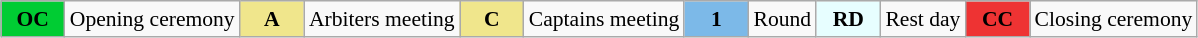<table class="wikitable" style="margin:0.5em auto; font-size:90%;position:relative;">
<tr>
<td style="width:2.5em; background:#0c3; text-align:center;"><strong>OC</strong></td>
<td>Opening ceremony</td>
<td style="width:2.5em; background:khaki; text-align:center;"><strong>A</strong></td>
<td>Arbiters meeting</td>
<td style="width:2.5em; background:khaki; text-align:center;"><strong>C</strong></td>
<td>Captains meeting</td>
<td style="width:2.5em; background:#7CB9E8; text-align:center"><strong>1</strong></td>
<td>Round</td>
<td style="width:2.5em; background:#E7FEFF; text-align:center"><strong>RD</strong></td>
<td>Rest day</td>
<td style="width:2.5em; background:#e33; text-align:center;"><strong>CC</strong></td>
<td>Closing ceremony</td>
</tr>
</table>
